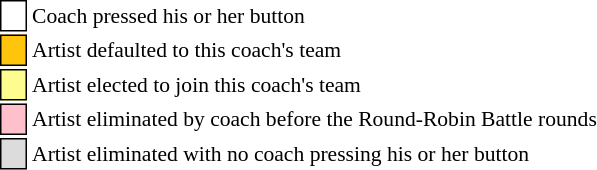<table class="toccolours" style="font-size: 90%; white-space: nowrap;">
<tr>
<td style="background:white; border:1px solid black;"> <strong></strong> </td>
<td>Coach pressed his or her button</td>
</tr>
<tr>
<td style="background:#ffc40c; border:1px solid black;">    </td>
<td>Artist defaulted to this coach's team</td>
</tr>
<tr>
<td style="background:#fdfc8f; border:1px solid black;">    </td>
<td style="padding-right: 8px">Artist elected to join this coach's team</td>
</tr>
<tr>
<td style="background:pink; border:1px solid black;">    </td>
<td>Artist eliminated by coach before the Round-Robin Battle rounds</td>
</tr>
<tr>
<td style="background:#dcdcdc; border:1px solid black;">    </td>
<td>Artist eliminated with no coach pressing his or her button</td>
</tr>
</table>
